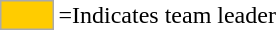<table>
<tr>
<td style="background:#fc0; border:1px solid #aaa; width:2em;"></td>
<td>=Indicates team leader</td>
</tr>
</table>
